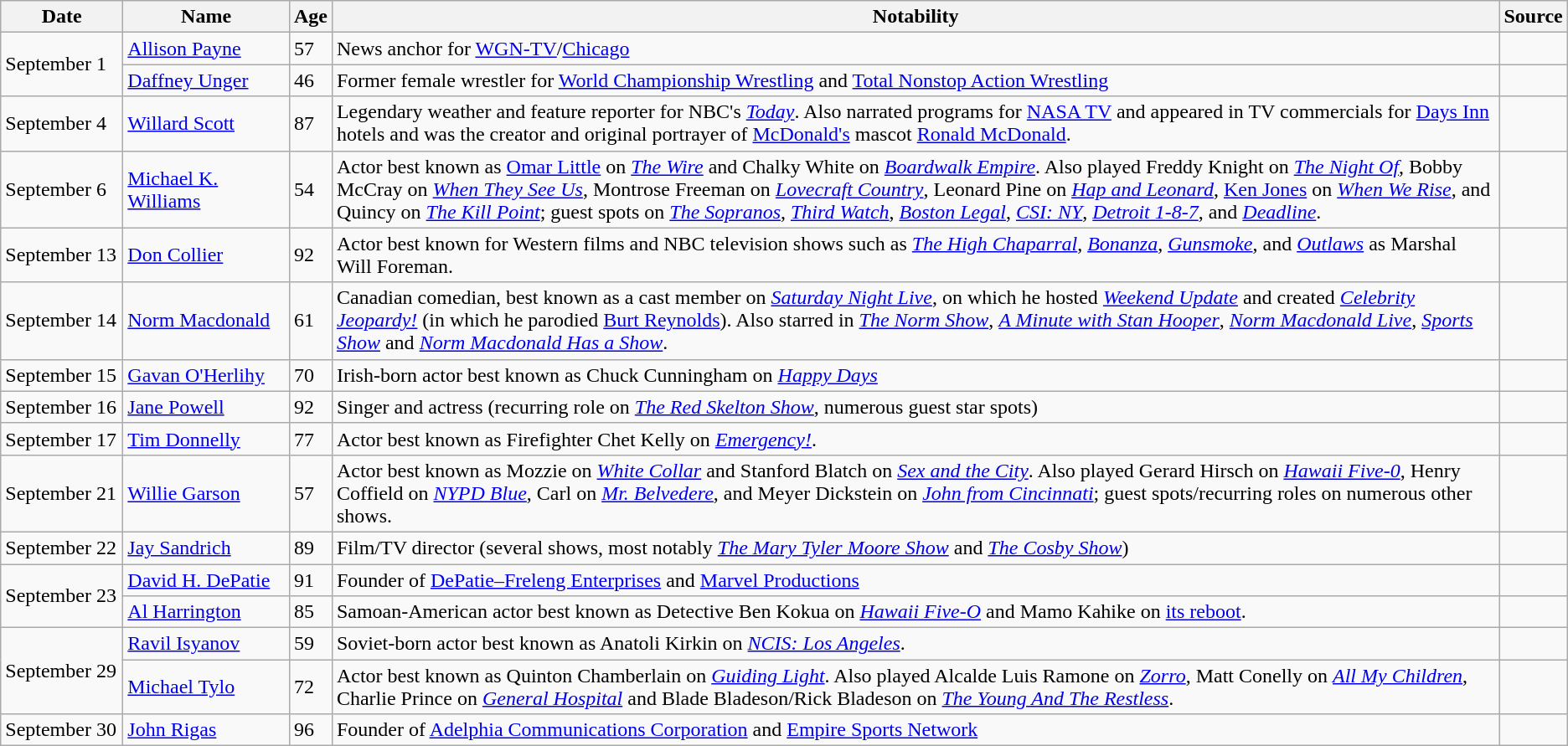<table class="wikitable sortable">
<tr>
<th width=90>Date</th>
<th width=125>Name</th>
<th>Age</th>
<th class="unsortable">Notability</th>
<th class="unsortable">Source</th>
</tr>
<tr>
<td rowspan=2>September 1</td>
<td><a href='#'>Allison Payne</a></td>
<td>57</td>
<td>News anchor for <a href='#'>WGN-TV</a>/<a href='#'>Chicago</a></td>
<td></td>
</tr>
<tr>
<td><a href='#'>Daffney Unger</a></td>
<td>46</td>
<td>Former female wrestler for <a href='#'>World Championship Wrestling</a> and <a href='#'>Total Nonstop Action Wrestling</a></td>
<td></td>
</tr>
<tr>
<td>September 4</td>
<td><a href='#'>Willard Scott</a></td>
<td>87</td>
<td>Legendary weather and feature reporter for NBC's <em><a href='#'>Today</a></em>. Also narrated programs for <a href='#'>NASA TV</a> and appeared in TV commercials for <a href='#'>Days Inn</a> hotels and was the creator and original portrayer of <a href='#'>McDonald's</a> mascot <a href='#'>Ronald McDonald</a>.</td>
<td></td>
</tr>
<tr>
<td>September 6</td>
<td><a href='#'>Michael K. Williams</a></td>
<td>54</td>
<td>Actor best known as <a href='#'>Omar Little</a> on <em><a href='#'>The Wire</a></em> and Chalky White on <em><a href='#'>Boardwalk Empire</a></em>. Also played Freddy Knight on <em><a href='#'>The Night Of</a></em>, Bobby McCray on <em><a href='#'>When They See Us</a></em>, Montrose Freeman on <em><a href='#'>Lovecraft Country</a></em>, Leonard Pine on <em><a href='#'>Hap and Leonard</a></em>, <a href='#'>Ken Jones</a> on <em><a href='#'>When We Rise</a></em>, and Quincy on <em><a href='#'>The Kill Point</a></em>; guest spots on <em><a href='#'>The Sopranos</a></em>, <em><a href='#'>Third Watch</a></em>, <em><a href='#'>Boston Legal</a></em>, <em><a href='#'>CSI: NY</a></em>, <em><a href='#'>Detroit 1-8-7</a></em>, and <em><a href='#'>Deadline</a></em>.</td>
<td></td>
</tr>
<tr>
<td>September 13</td>
<td><a href='#'>Don Collier</a></td>
<td>92</td>
<td>Actor best known for Western films and NBC television shows such as <em><a href='#'>The High Chaparral</a></em>, <em><a href='#'>Bonanza</a></em>, <em><a href='#'>Gunsmoke</a></em>, and <em><a href='#'>Outlaws</a></em> as Marshal Will Foreman.</td>
<td></td>
</tr>
<tr>
<td>September 14</td>
<td><a href='#'>Norm Macdonald</a></td>
<td>61</td>
<td>Canadian comedian, best known as a cast member on <em><a href='#'>Saturday Night Live</a></em>, on which he hosted <em><a href='#'>Weekend Update</a></em> and created <em><a href='#'>Celebrity Jeopardy!</a></em> (in which he parodied <a href='#'>Burt Reynolds</a>). Also starred in <em><a href='#'>The Norm Show</a></em>, <em><a href='#'>A Minute with Stan Hooper</a></em>, <em><a href='#'>Norm Macdonald Live</a></em>, <em><a href='#'>Sports Show</a></em> and <em><a href='#'>Norm Macdonald Has a Show</a></em>.</td>
<td></td>
</tr>
<tr>
<td>September 15</td>
<td><a href='#'>Gavan O'Herlihy</a></td>
<td>70</td>
<td>Irish-born actor best known as Chuck Cunningham on <em><a href='#'>Happy Days</a></em></td>
<td></td>
</tr>
<tr>
<td>September 16</td>
<td><a href='#'>Jane Powell</a></td>
<td>92</td>
<td>Singer and actress (recurring role on <em><a href='#'>The Red Skelton Show</a></em>, numerous guest star spots)</td>
<td></td>
</tr>
<tr>
<td>September 17</td>
<td><a href='#'>Tim Donnelly</a></td>
<td>77</td>
<td>Actor best known as Firefighter Chet Kelly on <em><a href='#'>Emergency!</a></em>.</td>
<td></td>
</tr>
<tr>
<td>September 21</td>
<td><a href='#'>Willie Garson</a></td>
<td>57</td>
<td>Actor best known as Mozzie on <em><a href='#'>White Collar</a></em> and Stanford Blatch on <em><a href='#'>Sex and the City</a></em>. Also played Gerard Hirsch on <em><a href='#'>Hawaii Five-0</a></em>, Henry Coffield on <em><a href='#'>NYPD Blue</a></em>, Carl on <em><a href='#'>Mr. Belvedere</a></em>, and Meyer Dickstein on <em><a href='#'>John from Cincinnati</a></em>; guest spots/recurring roles on numerous other shows.</td>
<td></td>
</tr>
<tr>
<td>September 22</td>
<td><a href='#'>Jay Sandrich</a></td>
<td>89</td>
<td>Film/TV director (several shows, most notably <em><a href='#'>The Mary Tyler Moore Show</a></em> and <em><a href='#'>The Cosby Show</a></em>)</td>
<td></td>
</tr>
<tr>
<td rowspan="2">September 23</td>
<td><a href='#'>David H. DePatie</a></td>
<td>91</td>
<td>Founder of <a href='#'>DePatie–Freleng Enterprises</a> and <a href='#'>Marvel Productions</a></td>
<td></td>
</tr>
<tr>
<td><a href='#'>Al Harrington</a></td>
<td>85</td>
<td>Samoan-American actor best known as Detective Ben Kokua on <em><a href='#'>Hawaii Five-O</a></em> and Mamo Kahike on <a href='#'>its reboot</a>.</td>
<td></td>
</tr>
<tr>
<td rowspan="2">September 29</td>
<td><a href='#'>Ravil Isyanov</a></td>
<td>59</td>
<td>Soviet-born actor best known as Anatoli Kirkin on <em><a href='#'>NCIS: Los Angeles</a></em>.</td>
<td></td>
</tr>
<tr>
<td><a href='#'>Michael Tylo</a></td>
<td>72</td>
<td>Actor best known as Quinton Chamberlain on <em><a href='#'>Guiding Light</a></em>. Also played Alcalde Luis Ramone on <em><a href='#'>Zorro</a></em>, Matt Conelly on <em><a href='#'>All My Children</a></em>, Charlie Prince on <em><a href='#'>General Hospital</a></em> and Blade Bladeson/Rick Bladeson on <em><a href='#'>The Young And The Restless</a></em>.</td>
<td></td>
</tr>
<tr>
<td>September 30</td>
<td><a href='#'>John Rigas</a></td>
<td>96</td>
<td>Founder of <a href='#'>Adelphia Communications Corporation</a> and <a href='#'>Empire Sports Network</a></td>
<td></td>
</tr>
</table>
